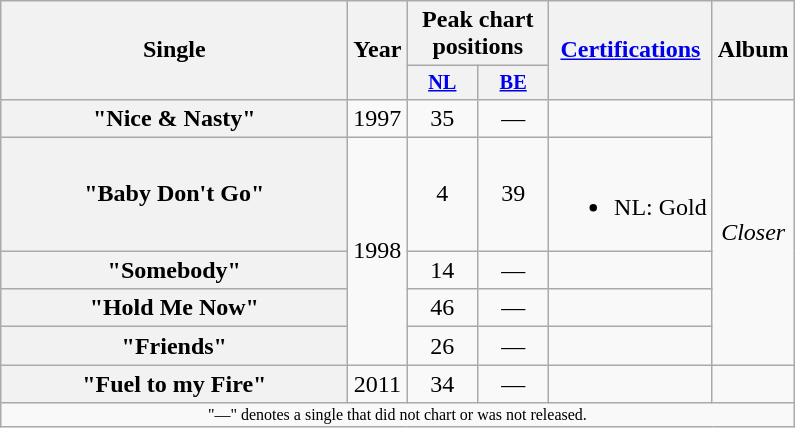<table class="wikitable plainrowheaders" style="text-align:center;" border="1">
<tr>
<th scope="col" rowspan="2" style="width:14em;">Single</th>
<th scope="col" rowspan="2">Year</th>
<th scope="col" colspan="2">Peak chart positions</th>
<th scope="col" rowspan="2"><a href='#'>Certifications</a></th>
<th scope="col" rowspan="2">Album</th>
</tr>
<tr>
<th scope="col" style="width:3em;font-size:85%;"><a href='#'>NL</a></th>
<th scope="col" style="width:3em;font-size:85%;"><a href='#'>BE</a></th>
</tr>
<tr>
<th scope="row">"Nice & Nasty"</th>
<td>1997</td>
<td>35</td>
<td>—</td>
<td></td>
<td rowspan="5"><em>Closer</em></td>
</tr>
<tr>
<th scope="row">"Baby Don't Go"</th>
<td rowspan="4">1998</td>
<td>4</td>
<td>39</td>
<td><br><ul><li>NL: Gold</li></ul></td>
</tr>
<tr>
<th scope="row">"Somebody"</th>
<td>14</td>
<td>—</td>
<td></td>
</tr>
<tr>
<th scope="row">"Hold Me Now"</th>
<td>46</td>
<td>—</td>
<td></td>
</tr>
<tr>
<th scope="row">"Friends"</th>
<td>26</td>
<td>—</td>
<td></td>
</tr>
<tr>
<th scope="row">"Fuel to my Fire"</th>
<td>2011</td>
<td>34</td>
<td>—</td>
<td></td>
<td></td>
</tr>
<tr>
<td colspan="14" style="font-size: 8pt">"—" denotes a single that did not chart or was not released.</td>
</tr>
</table>
